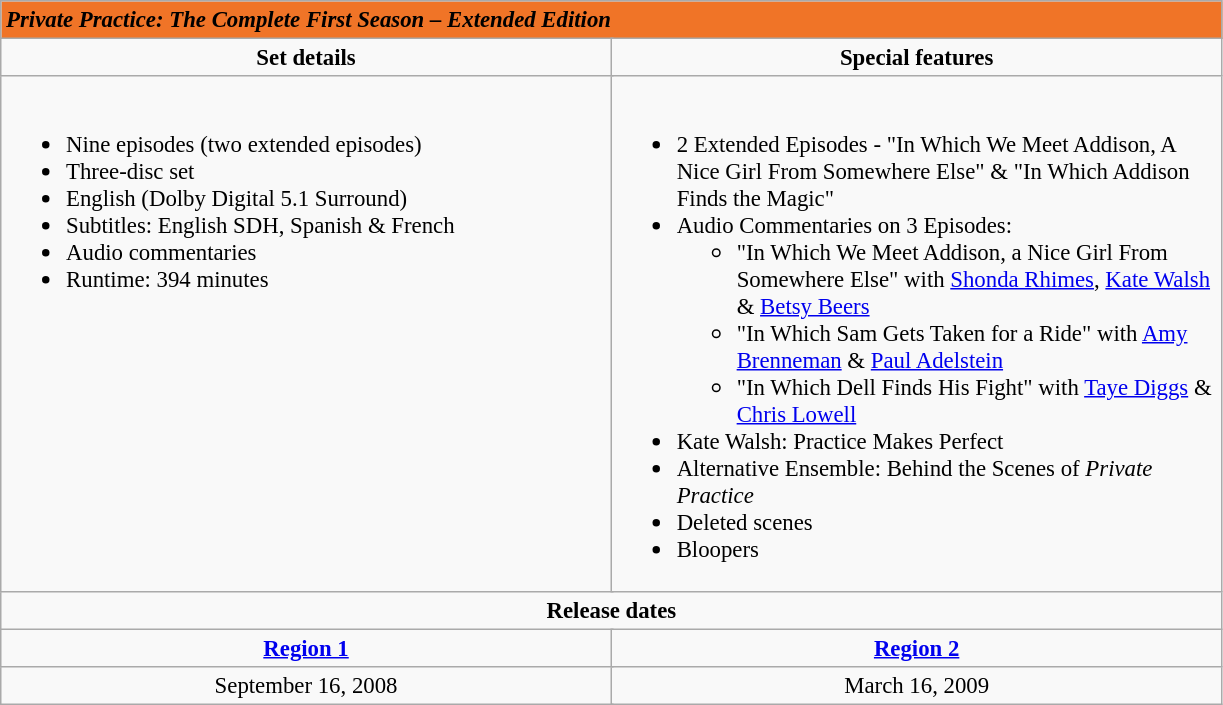<table class="wikitable" style="font-size: 95%;">
<tr style="background:#F07427;">
<td colspan="6"><span> <strong><em>Private Practice: The Complete First Season – Extended Edition</em></strong></span></td>
</tr>
<tr style="vertical-align:top; text-align:center;">
<td style="width:400px;" colspan="3"><strong>Set details</strong></td>
<td style="width:400px; " colspan="3"><strong>Special features</strong></td>
</tr>
<tr valign="top">
<td colspan="3"  style="text-align:left; width:400px;"><br><ul><li>Nine episodes (two extended episodes)</li><li>Three-disc set</li><li>English (Dolby Digital 5.1 Surround)</li><li>Subtitles: English SDH, Spanish & French</li><li>Audio commentaries</li><li>Runtime: 394 minutes</li></ul></td>
<td colspan="3"  style="text-align:left; width:400px;"><br><ul><li>2 Extended Episodes - "In Which We Meet Addison, A Nice Girl From Somewhere Else" & "In Which Addison Finds the Magic"</li><li>Audio Commentaries on 3 Episodes:<ul><li>"In Which We Meet Addison, a Nice Girl From Somewhere Else" with <a href='#'>Shonda Rhimes</a>, <a href='#'>Kate Walsh</a> & <a href='#'>Betsy Beers</a></li><li>"In Which Sam Gets Taken for a Ride" with <a href='#'>Amy Brenneman</a> & <a href='#'>Paul Adelstein</a></li><li>"In Which Dell Finds His Fight" with <a href='#'>Taye Diggs</a> & <a href='#'>Chris Lowell</a></li></ul></li><li>Kate Walsh: Practice Makes Perfect</li><li>Alternative Ensemble: Behind the Scenes of <em>Private Practice</em></li><li>Deleted scenes</li><li>Bloopers</li></ul></td>
</tr>
<tr>
<td colspan="6" style="text-align:center;"><strong>Release dates</strong></td>
</tr>
<tr>
<td colspan="3" style="text-align:center;"><strong><a href='#'>Region 1</a></strong></td>
<td colspan="3" style="text-align:center;"><strong><a href='#'>Region 2</a></strong></td>
</tr>
<tr style="text-align:center;">
<td colspan="3">September 16, 2008</td>
<td colspan="3">March 16, 2009</td>
</tr>
</table>
